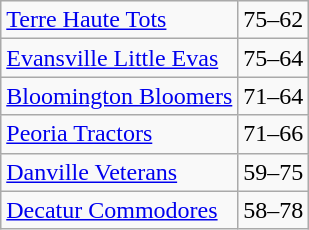<table class="wikitable">
<tr>
<td><a href='#'>Terre Haute Tots</a></td>
<td>75–62</td>
</tr>
<tr>
<td><a href='#'>Evansville Little Evas</a></td>
<td>75–64</td>
</tr>
<tr>
<td><a href='#'>Bloomington Bloomers</a></td>
<td>71–64</td>
</tr>
<tr>
<td><a href='#'>Peoria Tractors</a></td>
<td>71–66</td>
</tr>
<tr>
<td><a href='#'>Danville Veterans</a></td>
<td>59–75</td>
</tr>
<tr>
<td><a href='#'>Decatur Commodores</a></td>
<td>58–78</td>
</tr>
</table>
